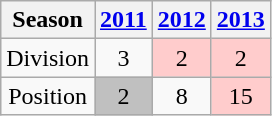<table class="wikitable" style="text-align: Center;">
<tr>
<th>Season</th>
<th><a href='#'>2011</a></th>
<th><a href='#'>2012</a></th>
<th><a href='#'>2013</a></th>
</tr>
<tr>
<td>Division</td>
<td>3</td>
<td bgcolor=#FFCCCC>2</td>
<td bgcolor=#FFCCCC>2</td>
</tr>
<tr>
<td>Position</td>
<td style="background:silver;">2</td>
<td>8</td>
<td bgcolor=#FFCCCC>15</td>
</tr>
</table>
